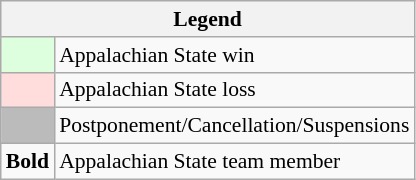<table class="wikitable" style="font-size:90%">
<tr>
<th colspan="2">Legend</th>
</tr>
<tr>
<td bgcolor="#ddffdd"> </td>
<td>Appalachian State win</td>
</tr>
<tr>
<td bgcolor="#ffdddd"> </td>
<td>Appalachian State loss</td>
</tr>
<tr>
<td bgcolor="#bbbbbb"> </td>
<td>Postponement/Cancellation/Suspensions</td>
</tr>
<tr>
<td><strong>Bold</strong></td>
<td>Appalachian State team member</td>
</tr>
</table>
